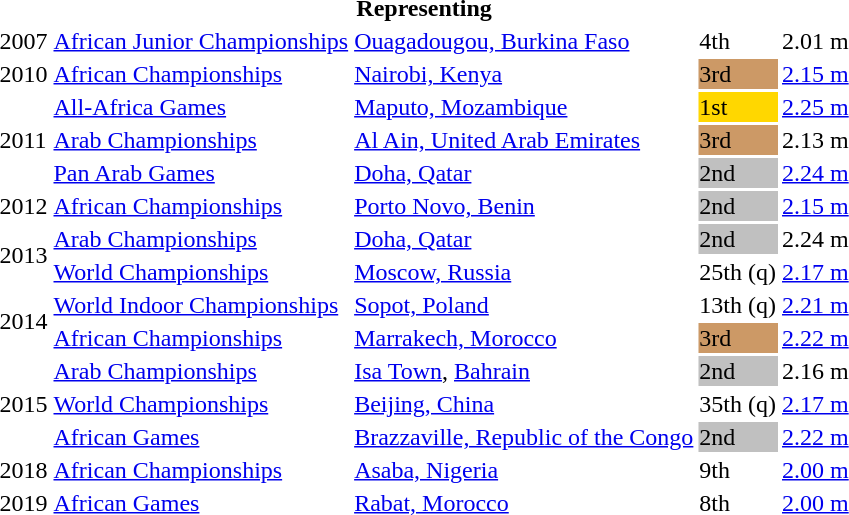<table>
<tr>
<th colspan="5">Representing </th>
</tr>
<tr>
<td>2007</td>
<td><a href='#'>African Junior Championships</a></td>
<td><a href='#'>Ouagadougou, Burkina Faso</a></td>
<td>4th</td>
<td>2.01 m</td>
</tr>
<tr>
<td>2010</td>
<td><a href='#'>African Championships</a></td>
<td><a href='#'>Nairobi, Kenya</a></td>
<td bgcolor=cc9966>3rd</td>
<td><a href='#'>2.15 m</a></td>
</tr>
<tr>
<td rowspan=3>2011</td>
<td><a href='#'>All-Africa Games</a></td>
<td><a href='#'>Maputo, Mozambique</a></td>
<td bgcolor=gold>1st</td>
<td><a href='#'>2.25 m</a></td>
</tr>
<tr>
<td><a href='#'>Arab Championships</a></td>
<td><a href='#'>Al Ain, United Arab Emirates</a></td>
<td bgcolor=cc9966>3rd</td>
<td>2.13 m</td>
</tr>
<tr>
<td><a href='#'>Pan Arab Games</a></td>
<td><a href='#'>Doha, Qatar</a></td>
<td bgcolor=silver>2nd</td>
<td><a href='#'>2.24 m</a></td>
</tr>
<tr>
<td>2012</td>
<td><a href='#'>African Championships</a></td>
<td><a href='#'>Porto Novo, Benin</a></td>
<td bgcolor=silver>2nd</td>
<td><a href='#'>2.15 m</a></td>
</tr>
<tr>
<td rowspan=2>2013</td>
<td><a href='#'>Arab Championships</a></td>
<td><a href='#'>Doha, Qatar</a></td>
<td bgcolor=silver>2nd</td>
<td>2.24 m</td>
</tr>
<tr>
<td><a href='#'>World Championships</a></td>
<td><a href='#'>Moscow, Russia</a></td>
<td>25th (q)</td>
<td><a href='#'>2.17 m</a></td>
</tr>
<tr>
<td rowspan=2>2014</td>
<td><a href='#'>World Indoor Championships</a></td>
<td><a href='#'>Sopot, Poland</a></td>
<td>13th (q)</td>
<td><a href='#'>2.21 m</a></td>
</tr>
<tr>
<td><a href='#'>African Championships</a></td>
<td><a href='#'>Marrakech, Morocco</a></td>
<td bgcolor=cc9966>3rd</td>
<td><a href='#'>2.22 m</a></td>
</tr>
<tr>
<td rowspan=3>2015</td>
<td><a href='#'>Arab Championships</a></td>
<td><a href='#'>Isa Town</a>, <a href='#'>Bahrain</a></td>
<td bgcolor=silver>2nd</td>
<td>2.16 m</td>
</tr>
<tr>
<td><a href='#'>World Championships</a></td>
<td><a href='#'>Beijing, China</a></td>
<td>35th (q)</td>
<td><a href='#'>2.17 m</a></td>
</tr>
<tr>
<td><a href='#'>African Games</a></td>
<td><a href='#'>Brazzaville, Republic of the Congo</a></td>
<td bgcolor=silver>2nd</td>
<td><a href='#'>2.22 m</a></td>
</tr>
<tr>
<td>2018</td>
<td><a href='#'>African Championships</a></td>
<td><a href='#'>Asaba, Nigeria</a></td>
<td>9th</td>
<td><a href='#'>2.00 m</a></td>
</tr>
<tr>
<td>2019</td>
<td><a href='#'>African Games</a></td>
<td><a href='#'>Rabat, Morocco</a></td>
<td>8th</td>
<td><a href='#'>2.00 m</a></td>
</tr>
</table>
